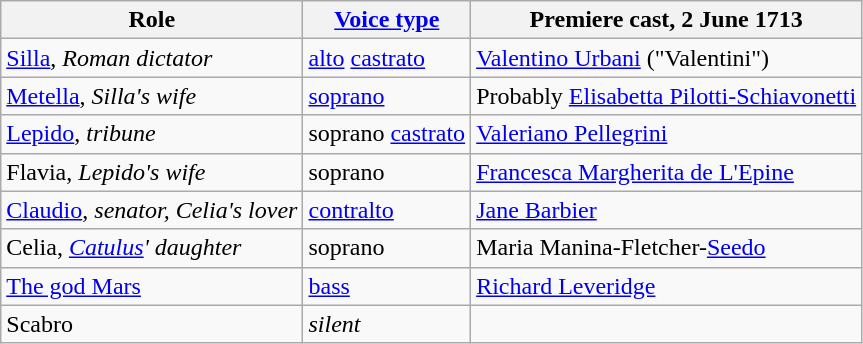<table class="wikitable">
<tr>
<th>Role</th>
<th><a href='#'>Voice type</a></th>
<th>Premiere cast, 2 June 1713<br></th>
</tr>
<tr>
<td><a href='#'>Silla</a>, <em>Roman dictator</em></td>
<td><a href='#'>alto</a> <a href='#'>castrato</a></td>
<td><a href='#'>Valentino Urbani</a> ("Valentini")</td>
</tr>
<tr>
<td><a href='#'>Metella</a>, <em>Silla's wife</em></td>
<td><a href='#'>soprano</a></td>
<td>Probably <a href='#'>Elisabetta Pilotti-Schiavonetti</a></td>
</tr>
<tr>
<td><a href='#'>Lepido</a>, <em>tribune</em></td>
<td>soprano <a href='#'>castrato</a></td>
<td><a href='#'>Valeriano Pellegrini</a></td>
</tr>
<tr>
<td>Flavia, <em>Lepido's wife</em></td>
<td>soprano</td>
<td><a href='#'>Francesca Margherita de L'Epine</a></td>
</tr>
<tr>
<td><a href='#'>Claudio</a>, <em>senator, Celia's lover</em></td>
<td><a href='#'>contralto</a></td>
<td><a href='#'>Jane Barbier</a></td>
</tr>
<tr>
<td>Celia, <em><a href='#'>Catulus</a>' daughter</em></td>
<td>soprano</td>
<td>Maria Manina-Fletcher-<a href='#'>Seedo</a></td>
</tr>
<tr>
<td><a href='#'>The god Mars</a></td>
<td><a href='#'>bass</a></td>
<td><a href='#'>Richard Leveridge</a></td>
</tr>
<tr>
<td>Scabro</td>
<td><em>silent</em></td>
<td></td>
</tr>
</table>
